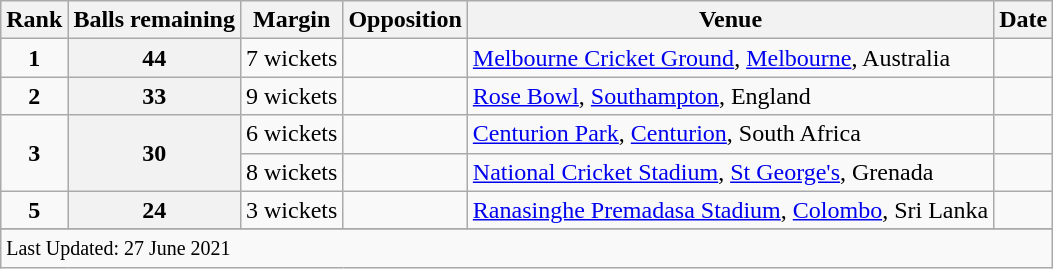<table class="wikitable plainrowheaders sortable">
<tr>
<th scope=col>Rank</th>
<th scope=col>Balls remaining</th>
<th scope=col>Margin</th>
<th scope=col>Opposition</th>
<th scope=col>Venue</th>
<th scope=col>Date</th>
</tr>
<tr>
<td align=center><strong>1</strong></td>
<th scope=row style=text-align:center>44</th>
<td scope=row style=text-align:center;>7 wickets</td>
<td></td>
<td><a href='#'>Melbourne Cricket Ground</a>, <a href='#'>Melbourne</a>, Australia</td>
<td></td>
</tr>
<tr>
<td align=center><strong>2</strong></td>
<th scope=row style=text-align:center>33</th>
<td scope=row style=text-align:center;>9 wickets</td>
<td></td>
<td><a href='#'>Rose Bowl</a>, <a href='#'>Southampton</a>, England</td>
<td></td>
</tr>
<tr>
<td align=center rowspan=2><strong>3</strong></td>
<th scope=row style=text-align:center rowspan=2>30</th>
<td scope=row style=text-align:center;>6 wickets</td>
<td></td>
<td><a href='#'>Centurion Park</a>, <a href='#'>Centurion</a>, South Africa</td>
<td> </td>
</tr>
<tr>
<td scope=row style=text-align:center;>8 wickets</td>
<td></td>
<td><a href='#'>National Cricket Stadium</a>, <a href='#'>St George's</a>, Grenada</td>
<td></td>
</tr>
<tr>
<td align=center><strong>5</strong></td>
<th scope=row style=text-align:center>24</th>
<td scope=row style=text-align:center;>3 wickets</td>
<td></td>
<td><a href='#'>Ranasinghe Premadasa Stadium</a>, <a href='#'>Colombo</a>, Sri Lanka</td>
<td></td>
</tr>
<tr>
</tr>
<tr class=sortbottom>
<td colspan=6><small>Last Updated: 27 June 2021</small></td>
</tr>
</table>
